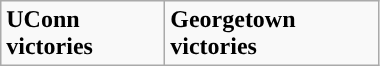<table class="wikitable" style="margin: left" width="20%">
<tr>
<td><strong>UConn victories</strong></td>
<td><strong>Georgetown victories</strong></td>
</tr>
</table>
